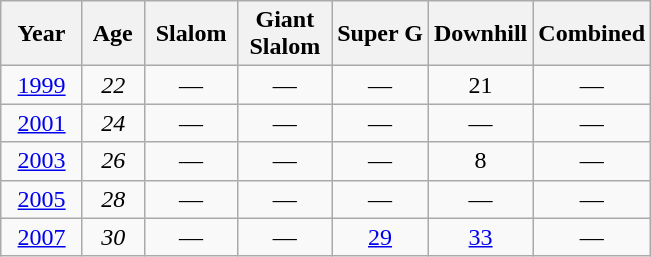<table class=wikitable style="text-align:center">
<tr>
<th>  Year  </th>
<th> Age </th>
<th> Slalom </th>
<th> Giant <br> Slalom </th>
<th>Super G</th>
<th>Downhill</th>
<th>Combined</th>
</tr>
<tr>
<td><a href='#'>1999</a></td>
<td><em>22</em></td>
<td>—</td>
<td>—</td>
<td>—</td>
<td>21</td>
<td>—</td>
</tr>
<tr>
<td><a href='#'>2001</a></td>
<td><em>24</em></td>
<td>—</td>
<td>—</td>
<td>—</td>
<td>—</td>
<td>—</td>
</tr>
<tr>
<td><a href='#'>2003</a></td>
<td><em>26</em></td>
<td>—</td>
<td>—</td>
<td>—</td>
<td>8</td>
<td>—</td>
</tr>
<tr>
<td><a href='#'>2005</a></td>
<td><em>28</em></td>
<td>—</td>
<td>—</td>
<td>—</td>
<td>—</td>
<td>—</td>
</tr>
<tr>
<td><a href='#'>2007</a></td>
<td><em>30</em></td>
<td>—</td>
<td>—</td>
<td><a href='#'>29</a></td>
<td><a href='#'>33</a></td>
<td>—</td>
</tr>
</table>
